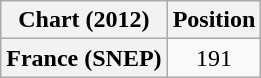<table class="wikitable plainrowheaders" style="text-align:center">
<tr>
<th scope="col">Chart (2012)</th>
<th scope="col">Position</th>
</tr>
<tr>
<th scope="row">France (SNEP)</th>
<td>191</td>
</tr>
</table>
